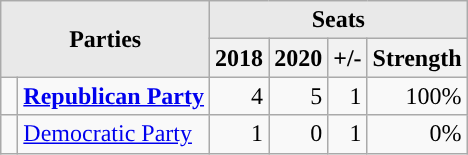<table class=wikitable>
<tr>
<th style="background-color:#E9E9E9" align=center rowspan=2 colspan=2>Parties</th>
<th style="background-color:#E9E9E9" align=center colspan=5>Seats</th>
</tr>
<tr bgcolor=#E9E9E9>
<th>2018</th>
<th>2020</th>
<th>+/-</th>
<th>Strength</th>
</tr>
<tr>
<td style="background-color:"> </td>
<td><strong><a href='#'>Republican Party</a></strong></td>
<td align=right>4</td>
<td align=right>5</td>
<td align=right> 1</td>
<td align=right>100%</td>
</tr>
<tr>
<td style="background-color:"> </td>
<td><a href='#'>Democratic Party</a></td>
<td align=right>1</td>
<td align=right>0</td>
<td align=right> 1</td>
<td align=right>0%</td>
</tr>
</table>
